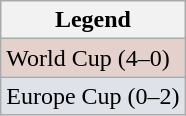<table class="wikitable">
<tr>
<th>Legend</th>
</tr>
<tr style="background:#e5d1cb;">
<td>World Cup (4–0)</td>
</tr>
<tr style="background:#dfe2e9;">
<td>Europe Cup (0–2)</td>
</tr>
</table>
